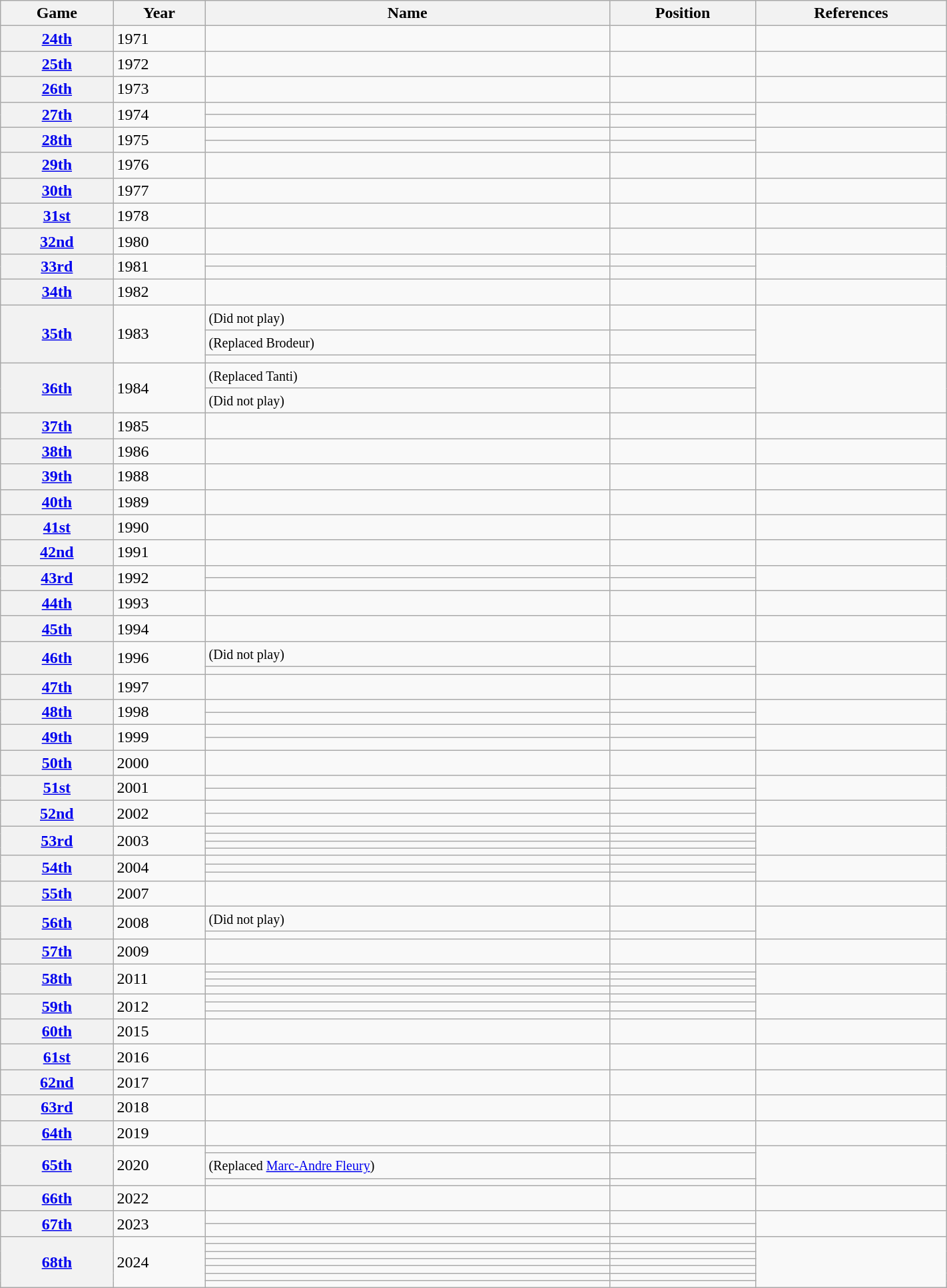<table class="wikitable sortable" width="75%">
<tr>
<th scope="col">Game</th>
<th scope="col">Year</th>
<th scope="col">Name</th>
<th scope="col">Position</th>
<th scope="col" class="unsortable">References</th>
</tr>
<tr>
<th scope="row"><a href='#'>24th</a></th>
<td>1971</td>
<td></td>
<td></td>
<td></td>
</tr>
<tr>
<th scope="row"><a href='#'>25th</a></th>
<td>1972</td>
<td></td>
<td></td>
<td></td>
</tr>
<tr>
<th scope="row"><a href='#'>26th</a></th>
<td>1973</td>
<td></td>
<td></td>
<td></td>
</tr>
<tr>
<th scope="row" rowspan="2"><a href='#'>27th</a></th>
<td rowspan="2">1974</td>
<td></td>
<td></td>
<td rowspan="2"></td>
</tr>
<tr>
<td></td>
<td></td>
</tr>
<tr>
<th scope="row" rowspan="2"><a href='#'>28th</a></th>
<td rowspan="2">1975</td>
<td></td>
<td></td>
<td rowspan="2"></td>
</tr>
<tr>
<td></td>
<td></td>
</tr>
<tr>
<th scope="row"><a href='#'>29th</a></th>
<td>1976</td>
<td></td>
<td></td>
<td></td>
</tr>
<tr>
<th scope="row"><a href='#'>30th</a></th>
<td>1977</td>
<td></td>
<td></td>
<td></td>
</tr>
<tr>
<th scope="row"><a href='#'>31st</a></th>
<td>1978</td>
<td></td>
<td></td>
<td></td>
</tr>
<tr>
<th scope="row"><a href='#'>32nd</a></th>
<td>1980</td>
<td></td>
<td></td>
<td></td>
</tr>
<tr>
<th scope="row" rowspan="2"><a href='#'>33rd</a></th>
<td rowspan="2">1981</td>
<td></td>
<td></td>
<td rowspan="2"></td>
</tr>
<tr>
<td></td>
<td></td>
</tr>
<tr>
<th scope="row"><a href='#'>34th</a></th>
<td>1982</td>
<td></td>
<td></td>
<td></td>
</tr>
<tr>
<th scope="row" rowspan="3"><a href='#'>35th</a></th>
<td rowspan="3">1983</td>
<td> <small>(Did not play)</small></td>
<td></td>
<td rowspan="3"></td>
</tr>
<tr>
<td> <small>(Replaced Brodeur)</small></td>
<td></td>
</tr>
<tr>
<td></td>
<td></td>
</tr>
<tr>
<th scope="row" rowspan="2"><a href='#'>36th</a></th>
<td rowspan="2">1984</td>
<td> <small>(Replaced Tanti)</small></td>
<td></td>
<td rowspan="2"></td>
</tr>
<tr>
<td> <small>(Did not play)</small></td>
<td></td>
</tr>
<tr>
<th scope="row"><a href='#'>37th</a></th>
<td>1985</td>
<td></td>
<td></td>
<td></td>
</tr>
<tr>
<th scope="row"><a href='#'>38th</a></th>
<td>1986</td>
<td></td>
<td></td>
<td></td>
</tr>
<tr>
<th scope="row"><a href='#'>39th</a></th>
<td>1988</td>
<td></td>
<td></td>
<td></td>
</tr>
<tr>
<th scope="row"><a href='#'>40th</a></th>
<td>1989</td>
<td></td>
<td></td>
<td></td>
</tr>
<tr>
<th scope="row"><a href='#'>41st</a></th>
<td>1990</td>
<td></td>
<td></td>
<td></td>
</tr>
<tr>
<th scope="row"><a href='#'>42nd</a></th>
<td>1991</td>
<td></td>
<td></td>
<td></td>
</tr>
<tr>
<th scope="row" rowspan="2"><a href='#'>43rd</a></th>
<td rowspan="2">1992</td>
<td></td>
<td></td>
<td rowspan="2"></td>
</tr>
<tr>
<td></td>
<td></td>
</tr>
<tr>
<th scope="row"><a href='#'>44th</a></th>
<td>1993</td>
<td></td>
<td></td>
<td></td>
</tr>
<tr>
<th scope="row"><a href='#'>45th</a></th>
<td>1994</td>
<td></td>
<td></td>
<td></td>
</tr>
<tr>
<th scope="row" rowspan="2"><a href='#'>46th</a></th>
<td rowspan="2">1996</td>
<td> <small>(Did not play)</small></td>
<td></td>
<td rowspan="2"></td>
</tr>
<tr>
<td></td>
<td></td>
</tr>
<tr>
<th scope="row"><a href='#'>47th</a></th>
<td>1997</td>
<td></td>
<td></td>
<td></td>
</tr>
<tr>
<th scope="row" rowspan="2"><a href='#'>48th</a></th>
<td rowspan="2">1998</td>
<td></td>
<td></td>
<td rowspan="2"></td>
</tr>
<tr>
<td></td>
<td></td>
</tr>
<tr>
<th scope="row" rowspan="2"><a href='#'>49th</a></th>
<td rowspan="2">1999</td>
<td></td>
<td></td>
<td rowspan="2"></td>
</tr>
<tr>
<td></td>
<td></td>
</tr>
<tr>
<th scope="row"><a href='#'>50th</a></th>
<td>2000</td>
<td></td>
<td></td>
<td></td>
</tr>
<tr>
<th scope="row" rowspan="2"><a href='#'>51st</a></th>
<td rowspan="2">2001</td>
<td></td>
<td></td>
<td rowspan="2"></td>
</tr>
<tr>
<td></td>
<td></td>
</tr>
<tr>
<th scope="row" rowspan="2"><a href='#'>52nd</a></th>
<td rowspan="2">2002</td>
<td></td>
<td></td>
<td rowspan="2"></td>
</tr>
<tr>
<td></td>
<td></td>
</tr>
<tr>
<th scope="row" rowspan="4"><a href='#'>53rd</a></th>
<td rowspan="4">2003</td>
<td></td>
<td></td>
<td rowspan="4"></td>
</tr>
<tr>
<td></td>
<td></td>
</tr>
<tr>
<td></td>
<td></td>
</tr>
<tr>
<td></td>
<td></td>
</tr>
<tr>
<th scope="row" rowspan="3"><a href='#'>54th</a></th>
<td rowspan="3">2004</td>
<td></td>
<td></td>
<td rowspan="3"></td>
</tr>
<tr>
<td></td>
<td></td>
</tr>
<tr>
<td></td>
<td></td>
</tr>
<tr>
<th scope="row"><a href='#'>55th</a></th>
<td>2007</td>
<td></td>
<td></td>
<td></td>
</tr>
<tr>
<th scope="row" rowspan="2"><a href='#'>56th</a></th>
<td rowspan="2">2008</td>
<td> <small>(Did not play)</small></td>
<td></td>
<td rowspan="2"></td>
</tr>
<tr>
<td></td>
<td></td>
</tr>
<tr>
<th scope="row"><a href='#'>57th</a></th>
<td>2009</td>
<td></td>
<td></td>
<td></td>
</tr>
<tr>
<th scope="row" rowspan="4"><a href='#'>58th</a></th>
<td rowspan="4">2011</td>
<td></td>
<td></td>
<td rowspan="4"></td>
</tr>
<tr>
<td></td>
<td></td>
</tr>
<tr>
<td></td>
<td></td>
</tr>
<tr>
<td></td>
<td></td>
</tr>
<tr>
<th scope="row" rowspan="3"><a href='#'>59th</a></th>
<td rowspan="3">2012</td>
<td></td>
<td></td>
<td rowspan="3"></td>
</tr>
<tr>
<td></td>
<td></td>
</tr>
<tr>
<td></td>
<td></td>
</tr>
<tr>
<th scope="row"><a href='#'>60th</a></th>
<td>2015</td>
<td></td>
<td></td>
<td></td>
</tr>
<tr>
<th scope="row"><a href='#'>61st</a></th>
<td>2016</td>
<td></td>
<td></td>
<td></td>
</tr>
<tr>
<th scope="row"><a href='#'>62nd</a></th>
<td>2017</td>
<td></td>
<td></td>
<td></td>
</tr>
<tr>
<th scope="row"><a href='#'>63rd</a></th>
<td>2018</td>
<td></td>
<td></td>
<td></td>
</tr>
<tr>
<th scope="row"><a href='#'>64th</a></th>
<td>2019</td>
<td></td>
<td></td>
<td></td>
</tr>
<tr>
<th scope="row" rowspan="3"><a href='#'>65th</a></th>
<td rowspan="3">2020</td>
<td></td>
<td></td>
<td rowspan="3"></td>
</tr>
<tr>
<td> <small>(Replaced <a href='#'>Marc-Andre Fleury</a>)</small></td>
<td></td>
</tr>
<tr>
<td></td>
<td></td>
</tr>
<tr>
<th scope="row"><a href='#'>66th</a></th>
<td>2022</td>
<td></td>
<td></td>
<td></td>
</tr>
<tr>
<th scope="row" rowspan="2"><a href='#'>67th</a></th>
<td rowspan="2">2023</td>
<td></td>
<td></td>
<td rowspan="2"></td>
</tr>
<tr>
<td></td>
<td></td>
</tr>
<tr>
<th scope="row" rowspan="7"><a href='#'>68th</a></th>
<td rowspan="7">2024</td>
<td></td>
<td></td>
<td rowspan="7"></td>
</tr>
<tr>
<td></td>
<td></td>
</tr>
<tr>
<td></td>
<td></td>
</tr>
<tr>
<td></td>
<td></td>
</tr>
<tr>
<td></td>
<td></td>
</tr>
<tr>
<td></td>
<td></td>
</tr>
<tr>
<td></td>
<td></td>
</tr>
</table>
